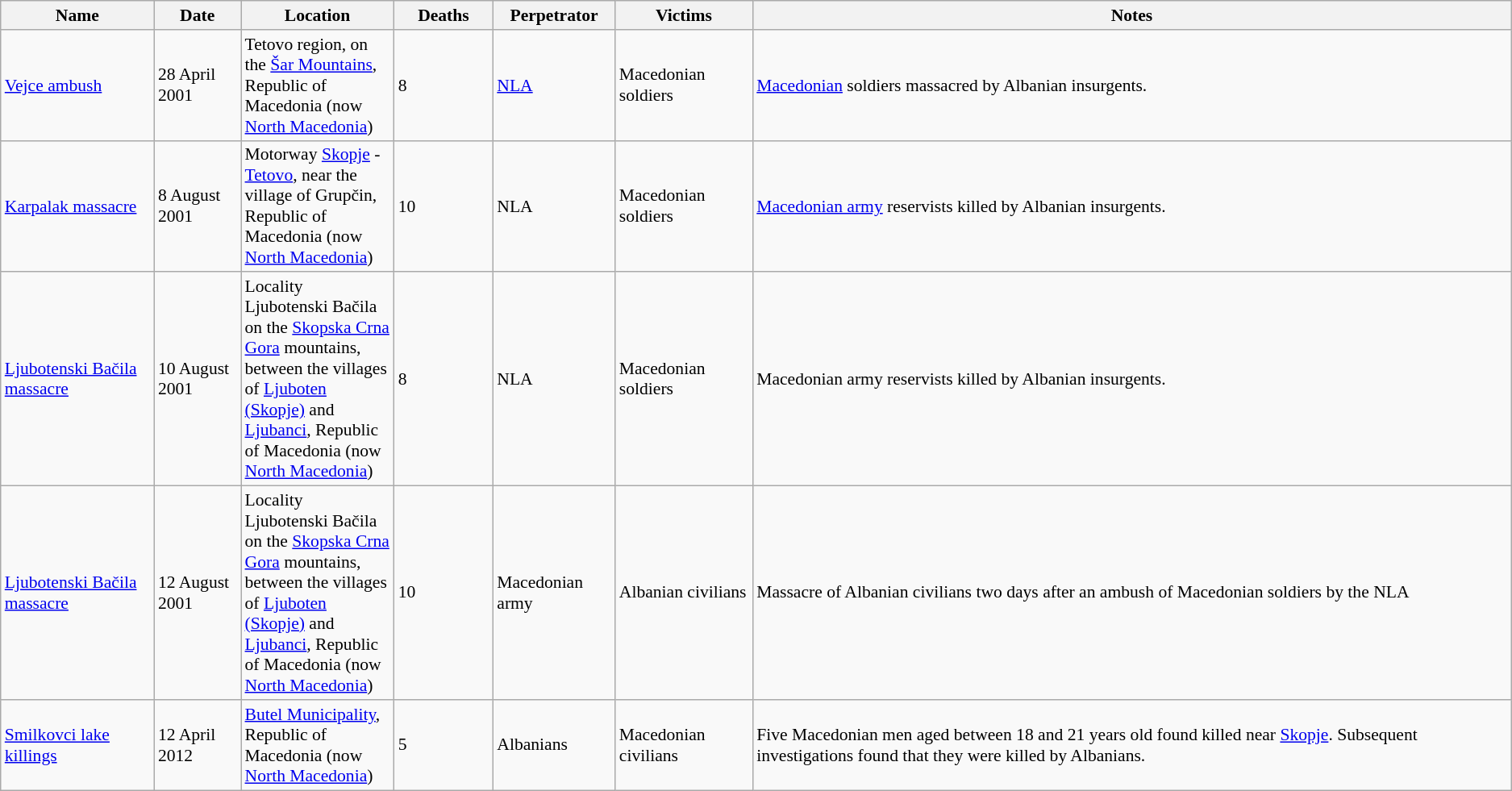<table class="sortable wikitable" style="font-size:90%;">
<tr>
<th style="width:120px;">Name</th>
<th style="width:65px;">Date</th>
<th style="width:120px;">Location</th>
<th style="width:75px;">Deaths</th>
<th>Perpetrator</th>
<th>Victims</th>
<th class="unsortable">Notes</th>
</tr>
<tr>
<td><a href='#'>Vejce ambush</a></td>
<td>28 April  2001</td>
<td>Tetovo region, on the <a href='#'>Šar Mountains</a>, Republic of Macedonia (now <a href='#'>North Macedonia</a>)</td>
<td>8</td>
<td><a href='#'>NLA</a></td>
<td>Macedonian soldiers</td>
<td><a href='#'>Macedonian</a> soldiers massacred by Albanian insurgents.</td>
</tr>
<tr>
<td><a href='#'>Karpalak massacre</a></td>
<td>8 August 2001</td>
<td>Motorway <a href='#'>Skopje</a> - <a href='#'>Tetovo</a>, near the village of Grupčin, Republic of Macedonia (now <a href='#'>North Macedonia</a>)</td>
<td>10</td>
<td>NLA</td>
<td>Macedonian soldiers</td>
<td><a href='#'>Macedonian army</a> reservists killed by Albanian insurgents.</td>
</tr>
<tr>
<td><a href='#'>Ljubotenski Bačila massacre</a></td>
<td>10 August 2001</td>
<td>Locality Ljubotenski Bačila on the <a href='#'>Skopska Crna Gora</a> mountains, between the villages of <a href='#'>Ljuboten (Skopje)</a> and <a href='#'>Ljubanci</a>, Republic of Macedonia (now <a href='#'>North Macedonia</a>)</td>
<td>8</td>
<td>NLA</td>
<td>Macedonian soldiers</td>
<td>Macedonian army reservists killed by Albanian insurgents.</td>
</tr>
<tr>
<td><a href='#'>Ljubotenski Bačila massacre</a></td>
<td>12 August 2001</td>
<td>Locality Ljubotenski Bačila on the <a href='#'>Skopska Crna Gora</a> mountains, between the villages of <a href='#'>Ljuboten (Skopje)</a> and <a href='#'>Ljubanci</a>, Republic of Macedonia (now <a href='#'>North Macedonia</a>)</td>
<td>10</td>
<td>Macedonian army</td>
<td>Albanian civilians</td>
<td>Massacre of Albanian civilians two days after an ambush of Macedonian soldiers by the NLA</td>
</tr>
<tr>
<td><a href='#'>Smilkovci lake killings</a></td>
<td>12 April 2012</td>
<td><a href='#'>Butel Municipality</a>, Republic of Macedonia (now <a href='#'>North Macedonia</a>)</td>
<td>5</td>
<td>Albanians</td>
<td>Macedonian civilians</td>
<td>Five Macedonian men aged between 18 and 21 years old found killed near <a href='#'>Skopje</a>. Subsequent investigations found that they were killed by Albanians.</td>
</tr>
</table>
